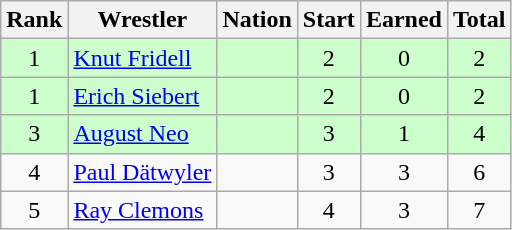<table class="wikitable sortable" style="text-align:center;">
<tr>
<th>Rank</th>
<th>Wrestler</th>
<th>Nation</th>
<th>Start</th>
<th>Earned</th>
<th>Total</th>
</tr>
<tr style="background:#cfc;">
<td>1</td>
<td align=left><a href='#'>Knut Fridell</a></td>
<td align=left></td>
<td>2</td>
<td>0</td>
<td>2</td>
</tr>
<tr style="background:#cfc;">
<td>1</td>
<td align=left><a href='#'>Erich Siebert</a></td>
<td align=left></td>
<td>2</td>
<td>0</td>
<td>2</td>
</tr>
<tr style="background:#cfc;">
<td>3</td>
<td align=left><a href='#'>August Neo</a></td>
<td align=left></td>
<td>3</td>
<td>1</td>
<td>4</td>
</tr>
<tr>
<td>4</td>
<td align=left><a href='#'>Paul Dätwyler</a></td>
<td align=left></td>
<td>3</td>
<td>3</td>
<td>6</td>
</tr>
<tr>
<td>5</td>
<td align=left><a href='#'>Ray Clemons</a></td>
<td align=left></td>
<td>4</td>
<td>3</td>
<td>7</td>
</tr>
</table>
